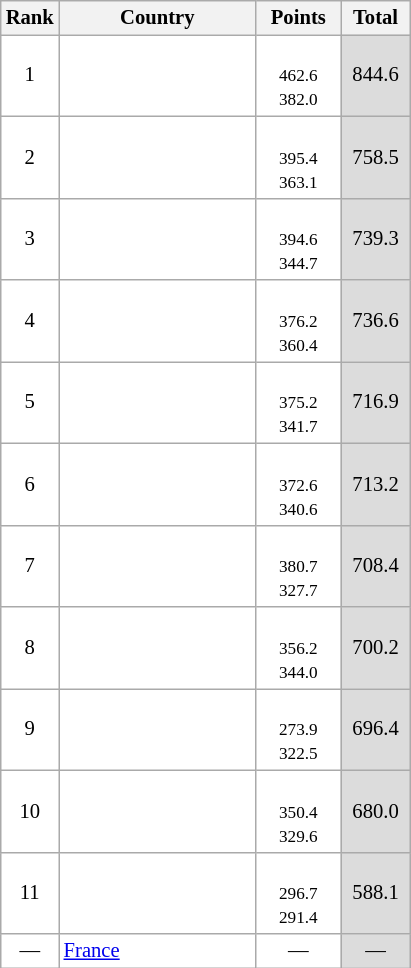<table class="wikitable plainrowheaders" style="background:#fff; font-size:86%; line-height:16px; border:grey solid 1px; border-collapse:collapse;">
<tr>
<th width="30">Rank</th>
<th width="125">Country</th>
<th width="50">Points</th>
<th width="40">Total</th>
</tr>
<tr>
<td align=center>1</td>
<td></td>
<td align=center><small><br>462.6<br>382.0</small></td>
<td bgcolor=#DCDCDC align=center>844.6</td>
</tr>
<tr>
<td align=center>2</td>
<td></td>
<td align=center><small><br>395.4<br>363.1</small></td>
<td align=center bgcolor=#DCDCDC>758.5</td>
</tr>
<tr>
<td align=center>3</td>
<td></td>
<td align=center><small><br>394.6<br>344.7</small></td>
<td align=center bgcolor=#DCDCDC>739.3</td>
</tr>
<tr>
<td align=center>4</td>
<td></td>
<td align=center><small><br>376.2<br>360.4</small></td>
<td align=center bgcolor=#DCDCDC>736.6</td>
</tr>
<tr>
<td align=center>5</td>
<td></td>
<td align=center><small><br>375.2<br>341.7</small></td>
<td align=center bgcolor=#DCDCDC>716.9</td>
</tr>
<tr>
<td align=center>6</td>
<td></td>
<td align=center><small><br>372.6<br>340.6</small></td>
<td align=center bgcolor=#DCDCDC>713.2</td>
</tr>
<tr>
<td align=center>7</td>
<td></td>
<td align=center><small><br>380.7<br>327.7</small></td>
<td align=center bgcolor=#DCDCDC>708.4</td>
</tr>
<tr>
<td align=center>8</td>
<td></td>
<td align=center><small><br>356.2<br>344.0</small></td>
<td align=center bgcolor=#DCDCDC>700.2</td>
</tr>
<tr>
<td align=center>9</td>
<td></td>
<td align=center><small><br>273.9<br>322.5</small></td>
<td align=center bgcolor=#DCDCDC>696.4</td>
</tr>
<tr>
<td align=center>10</td>
<td></td>
<td align=center><small><br>350.4<br>329.6</small></td>
<td align=center bgcolor=#DCDCDC>680.0</td>
</tr>
<tr>
<td align=center>11</td>
<td></td>
<td align=center><small><br>296.7<br>291.4</small></td>
<td align=center bgcolor=#DCDCDC>588.1</td>
</tr>
<tr>
<td align=center>—</td>
<td> <a href='#'>France</a></td>
<td align=center>—</td>
<td align=center bgcolor=#DCDCDC>—</td>
</tr>
</table>
